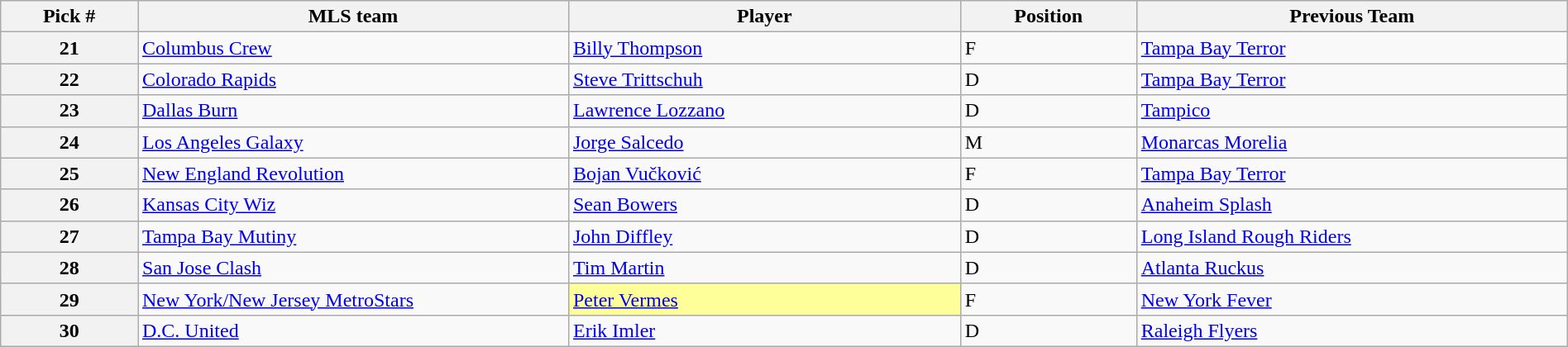<table class="wikitable sortable" style="width:100%">
<tr>
<th width=7%>Pick #</th>
<th width=22%>MLS team</th>
<th width=20%>Player</th>
<th width=9%>Position</th>
<th width=22%>Previous Team</th>
</tr>
<tr>
<th>21</th>
<td><a href='#'>Columbus Crew</a></td>
<td><a href='#'>Billy Thompson</a></td>
<td>F</td>
<td><a href='#'>Tampa Bay Terror</a></td>
</tr>
<tr>
<th>22</th>
<td><a href='#'>Colorado Rapids</a></td>
<td><a href='#'>Steve Trittschuh</a></td>
<td>D</td>
<td><a href='#'>Tampa Bay Terror</a></td>
</tr>
<tr>
<th>23</th>
<td><a href='#'>Dallas Burn</a></td>
<td><a href='#'>Lawrence Lozzano</a></td>
<td>D</td>
<td><a href='#'>Tampico</a></td>
</tr>
<tr>
<th>24</th>
<td><a href='#'>Los Angeles Galaxy</a></td>
<td><a href='#'>Jorge Salcedo</a></td>
<td>M</td>
<td><a href='#'>Monarcas Morelia</a></td>
</tr>
<tr>
<th>25</th>
<td><a href='#'>New England Revolution</a></td>
<td><a href='#'>Bojan Vučković</a></td>
<td>F</td>
<td><a href='#'>Tampa Bay Terror</a></td>
</tr>
<tr>
<th>26</th>
<td><a href='#'>Kansas City Wiz</a></td>
<td><a href='#'>Sean Bowers</a></td>
<td>D</td>
<td><a href='#'>Anaheim Splash</a></td>
</tr>
<tr>
<th>27</th>
<td><a href='#'>Tampa Bay Mutiny</a></td>
<td><a href='#'>John Diffley</a></td>
<td>D</td>
<td><a href='#'>Long Island Rough Riders</a></td>
</tr>
<tr>
<th>28</th>
<td><a href='#'>San Jose Clash</a></td>
<td><a href='#'>Tim Martin</a></td>
<td>D</td>
<td><a href='#'>Atlanta Ruckus</a></td>
</tr>
<tr>
<th>29</th>
<td><a href='#'>New York/New Jersey MetroStars</a></td>
<td bgcolor="#FFFF99"><a href='#'>Peter Vermes</a></td>
<td>F</td>
<td><a href='#'>New York Fever</a></td>
</tr>
<tr>
<th>30</th>
<td><a href='#'>D.C. United</a></td>
<td><a href='#'>Erik Imler</a></td>
<td>D</td>
<td><a href='#'>Raleigh Flyers</a></td>
</tr>
</table>
